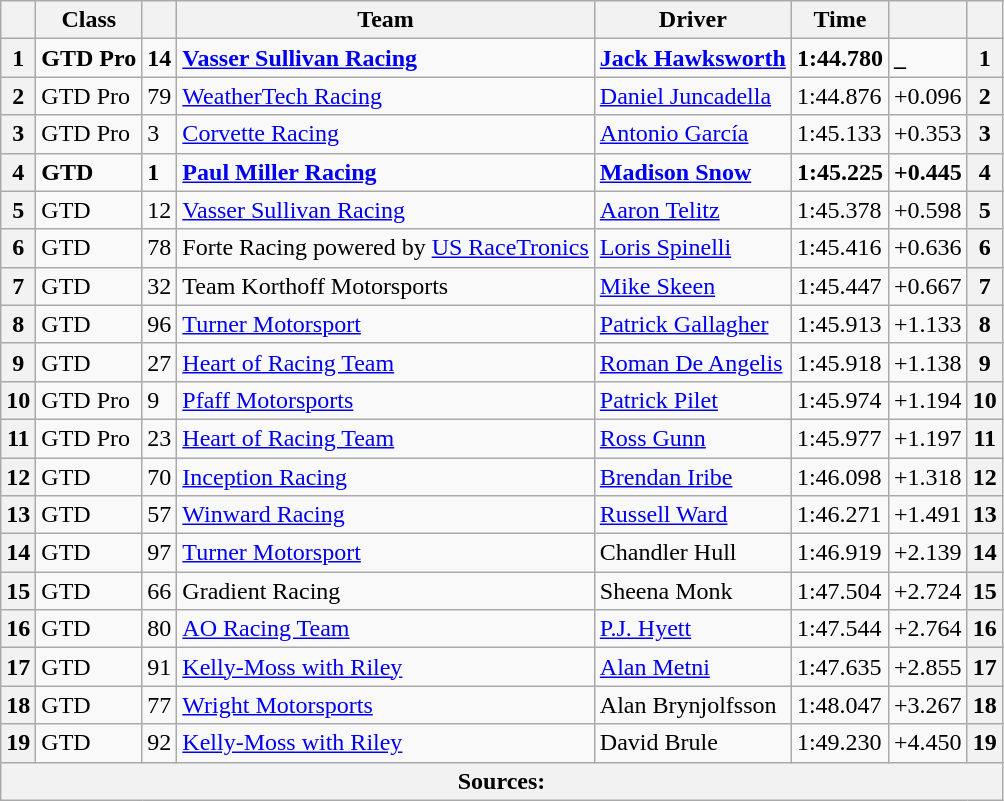<table class="wikitable">
<tr>
<th></th>
<th>Class</th>
<th></th>
<th>Team</th>
<th>Driver</th>
<th>Time</th>
<th></th>
<th></th>
</tr>
<tr style="font-weight:bold">
<th>1</th>
<td>GTD Pro</td>
<td>14</td>
<td> <a href='#'>Vasser Sullivan Racing</a></td>
<td> <a href='#'>Jack Hawksworth</a></td>
<td>1:44.780</td>
<td><strong>_</strong></td>
<th>1</th>
</tr>
<tr>
<th>2</th>
<td>GTD Pro</td>
<td>79</td>
<td> <a href='#'>WeatherTech Racing</a></td>
<td> <a href='#'>Daniel Juncadella</a></td>
<td>1:44.876</td>
<td>+0.096</td>
<th>2</th>
</tr>
<tr>
<th>3</th>
<td>GTD Pro</td>
<td>3</td>
<td> <a href='#'>Corvette Racing</a></td>
<td> <a href='#'>Antonio García</a></td>
<td>1:45.133</td>
<td>+0.353</td>
<th>3</th>
</tr>
<tr style="font-weight:bold">
<th>4</th>
<td>GTD</td>
<td>1</td>
<td> <a href='#'>Paul Miller Racing</a></td>
<td> <a href='#'>Madison Snow</a></td>
<td>1:45.225</td>
<td>+0.445</td>
<th>4</th>
</tr>
<tr>
<th>5</th>
<td>GTD</td>
<td>12</td>
<td> <a href='#'>Vasser Sullivan Racing</a></td>
<td> <a href='#'>Aaron Telitz</a></td>
<td>1:45.378</td>
<td>+0.598</td>
<th>5</th>
</tr>
<tr>
<th>6</th>
<td>GTD</td>
<td>78</td>
<td> Forte Racing powered by <a href='#'>US RaceTronics</a></td>
<td> <a href='#'>Loris Spinelli</a></td>
<td>1:45.416</td>
<td>+0.636</td>
<th>6</th>
</tr>
<tr>
<th>7</th>
<td>GTD</td>
<td>32</td>
<td> Team Korthoff Motorsports</td>
<td> <a href='#'>Mike Skeen</a></td>
<td>1:45.447</td>
<td>+0.667</td>
<th>7</th>
</tr>
<tr>
<th>8</th>
<td>GTD</td>
<td>96</td>
<td> <a href='#'>Turner Motorsport</a></td>
<td> <a href='#'>Patrick Gallagher</a></td>
<td>1:45.913</td>
<td>+1.133</td>
<th>8</th>
</tr>
<tr>
<th>9</th>
<td>GTD</td>
<td>27</td>
<td> <a href='#'>Heart of Racing Team</a></td>
<td> <a href='#'>Roman De Angelis</a></td>
<td>1:45.918</td>
<td>+1.138</td>
<th>9</th>
</tr>
<tr>
<th>10</th>
<td>GTD Pro</td>
<td>9</td>
<td> <a href='#'>Pfaff Motorsports</a></td>
<td> <a href='#'>Patrick Pilet</a></td>
<td>1:45.974</td>
<td>+1.194</td>
<th>10</th>
</tr>
<tr>
<th>11</th>
<td>GTD Pro</td>
<td>23</td>
<td> <a href='#'>Heart of Racing Team</a></td>
<td> <a href='#'>Ross Gunn</a></td>
<td>1:45.977</td>
<td>+1.197</td>
<th>11</th>
</tr>
<tr>
<th>12</th>
<td>GTD</td>
<td>70</td>
<td> <a href='#'>Inception Racing</a></td>
<td> <a href='#'>Brendan Iribe</a></td>
<td>1:46.098</td>
<td>+1.318</td>
<th>12</th>
</tr>
<tr>
<th>13</th>
<td>GTD</td>
<td>57</td>
<td> <a href='#'>Winward Racing</a></td>
<td> <a href='#'>Russell Ward</a></td>
<td>1:46.271</td>
<td>+1.491</td>
<th>13</th>
</tr>
<tr>
<th>14</th>
<td>GTD</td>
<td>97</td>
<td> <a href='#'>Turner Motorsport</a></td>
<td> Chandler Hull</td>
<td>1:46.919</td>
<td>+2.139</td>
<th>14</th>
</tr>
<tr>
<th>15</th>
<td>GTD</td>
<td>66</td>
<td> Gradient Racing</td>
<td> Sheena Monk</td>
<td>1:47.504</td>
<td>+2.724</td>
<th>15</th>
</tr>
<tr>
<th>16</th>
<td>GTD</td>
<td>80</td>
<td> <a href='#'>AO Racing Team</a></td>
<td> <a href='#'>P.J. Hyett</a></td>
<td>1:47.544</td>
<td>+2.764</td>
<th>16</th>
</tr>
<tr>
<th>17</th>
<td>GTD</td>
<td>91</td>
<td> <a href='#'>Kelly-Moss with Riley</a></td>
<td> <a href='#'>Alan Metni</a></td>
<td>1:47.635</td>
<td>+2.855</td>
<th>17</th>
</tr>
<tr>
<th>18</th>
<td>GTD</td>
<td>77</td>
<td> <a href='#'>Wright Motorsports</a></td>
<td> Alan Brynjolfsson</td>
<td>1:48.047</td>
<td>+3.267</td>
<th>18</th>
</tr>
<tr>
<th>19</th>
<td>GTD</td>
<td>92</td>
<td> <a href='#'>Kelly-Moss with Riley</a></td>
<td> David Brule</td>
<td>1:49.230</td>
<td>+4.450</td>
<th>19</th>
</tr>
<tr>
<th colspan="8">Sources:</th>
</tr>
</table>
